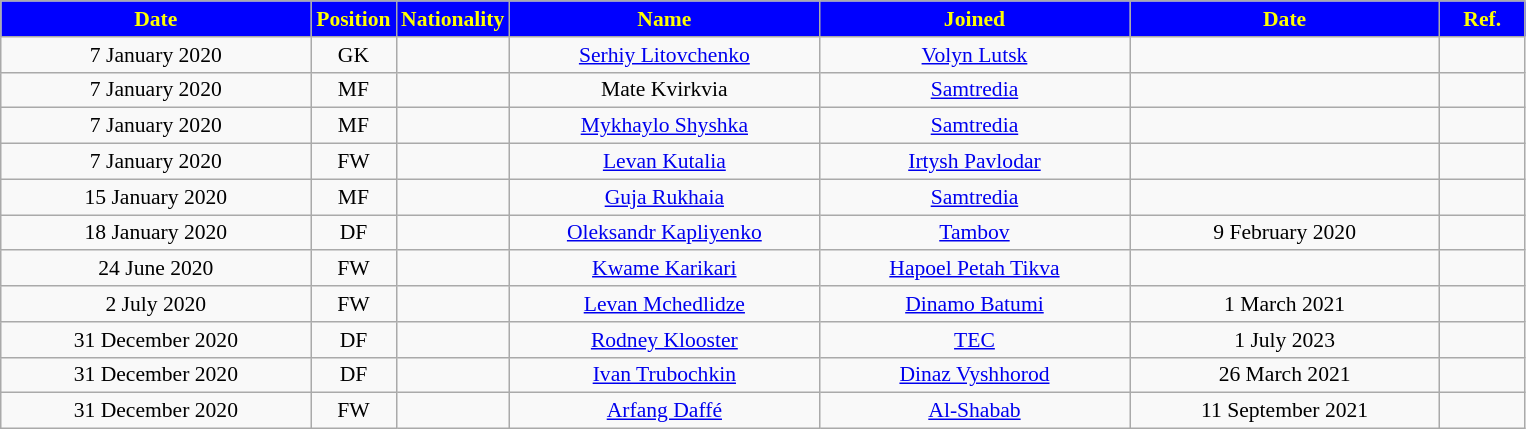<table class="wikitable"  style="text-align:center; font-size:90%; ">
<tr>
<th style="background:#0000FF; color:#ffff00; width:200px;">Date</th>
<th style="background:#0000FF; color:#ffff00; width:50px;">Position</th>
<th style="background:#0000FF; color:#ffff00; width:50px;">Nationality</th>
<th style="background:#0000FF; color:#ffff00; width:200px;">Name</th>
<th style="background:#0000FF; color:#ffff00; width:200px;">Joined</th>
<th style="background:#0000FF; color:#ffff00; width:200px;">Date</th>
<th style="background:#0000FF; color:#ffff00; width:50px;">Ref.</th>
</tr>
<tr>
<td>7 January 2020</td>
<td>GK</td>
<td></td>
<td><a href='#'>Serhiy Litovchenko</a></td>
<td><a href='#'>Volyn Lutsk</a></td>
<td></td>
<td></td>
</tr>
<tr>
<td>7 January 2020</td>
<td>MF</td>
<td></td>
<td>Mate Kvirkvia</td>
<td><a href='#'>Samtredia</a></td>
<td></td>
<td></td>
</tr>
<tr>
<td>7 January 2020</td>
<td>MF</td>
<td></td>
<td><a href='#'>Mykhaylo Shyshka</a></td>
<td><a href='#'>Samtredia</a></td>
<td></td>
<td></td>
</tr>
<tr>
<td>7 January 2020</td>
<td>FW</td>
<td></td>
<td><a href='#'>Levan Kutalia</a></td>
<td><a href='#'>Irtysh Pavlodar</a></td>
<td></td>
<td></td>
</tr>
<tr>
<td>15 January 2020</td>
<td>MF</td>
<td></td>
<td><a href='#'>Guja Rukhaia</a></td>
<td><a href='#'>Samtredia</a></td>
<td></td>
<td></td>
</tr>
<tr>
<td>18 January 2020</td>
<td>DF</td>
<td></td>
<td><a href='#'>Oleksandr Kapliyenko</a></td>
<td><a href='#'>Tambov</a></td>
<td>9 February 2020</td>
<td></td>
</tr>
<tr>
<td>24 June 2020</td>
<td>FW</td>
<td></td>
<td><a href='#'>Kwame Karikari</a></td>
<td><a href='#'>Hapoel Petah Tikva</a></td>
<td></td>
<td></td>
</tr>
<tr>
<td>2 July 2020</td>
<td>FW</td>
<td></td>
<td><a href='#'>Levan Mchedlidze</a></td>
<td><a href='#'>Dinamo Batumi</a></td>
<td>1 March 2021</td>
<td></td>
</tr>
<tr>
<td>31 December 2020</td>
<td>DF</td>
<td></td>
<td><a href='#'>Rodney Klooster</a></td>
<td><a href='#'>TEC</a></td>
<td>1 July 2023</td>
<td></td>
</tr>
<tr>
<td>31 December 2020</td>
<td>DF</td>
<td></td>
<td><a href='#'>Ivan Trubochkin</a></td>
<td><a href='#'>Dinaz Vyshhorod</a></td>
<td>26 March 2021</td>
<td></td>
</tr>
<tr>
<td>31 December 2020</td>
<td>FW</td>
<td></td>
<td><a href='#'>Arfang Daffé</a></td>
<td><a href='#'>Al-Shabab</a></td>
<td>11 September 2021</td>
<td></td>
</tr>
</table>
